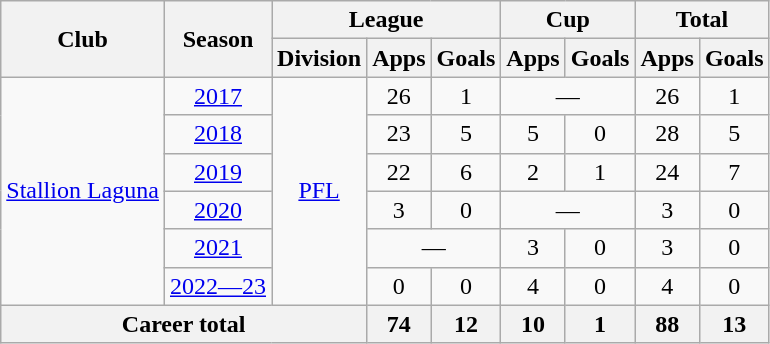<table class="wikitable" style="text-align: center">
<tr>
<th rowspan="2">Club</th>
<th rowspan="2">Season</th>
<th colspan="3">League</th>
<th colspan="2">Cup</th>
<th colspan="2">Total</th>
</tr>
<tr>
<th>Division</th>
<th>Apps</th>
<th>Goals</th>
<th>Apps</th>
<th>Goals</th>
<th>Apps</th>
<th>Goals</th>
</tr>
<tr>
<td rowspan="6"><a href='#'>Stallion Laguna</a></td>
<td><a href='#'>2017</a></td>
<td rowspan="6"><a href='#'>PFL</a></td>
<td>26</td>
<td>1</td>
<td colspan="2">—</td>
<td>26</td>
<td>1</td>
</tr>
<tr>
<td><a href='#'>2018</a></td>
<td>23</td>
<td>5</td>
<td>5</td>
<td>0</td>
<td>28</td>
<td>5</td>
</tr>
<tr>
<td><a href='#'>2019</a></td>
<td>22</td>
<td>6</td>
<td>2</td>
<td>1</td>
<td>24</td>
<td>7</td>
</tr>
<tr>
<td><a href='#'>2020</a></td>
<td>3</td>
<td>0</td>
<td colspan="2">—</td>
<td>3</td>
<td>0</td>
</tr>
<tr>
<td><a href='#'>2021</a></td>
<td colspan="2">—</td>
<td>3</td>
<td>0</td>
<td>3</td>
<td>0</td>
</tr>
<tr>
<td><a href='#'>2022—23</a></td>
<td>0</td>
<td>0</td>
<td>4</td>
<td>0</td>
<td>4</td>
<td>0</td>
</tr>
<tr>
<th colspan="3"><strong>Career total</strong></th>
<th>74</th>
<th>12</th>
<th>10</th>
<th>1</th>
<th>88</th>
<th>13</th>
</tr>
</table>
